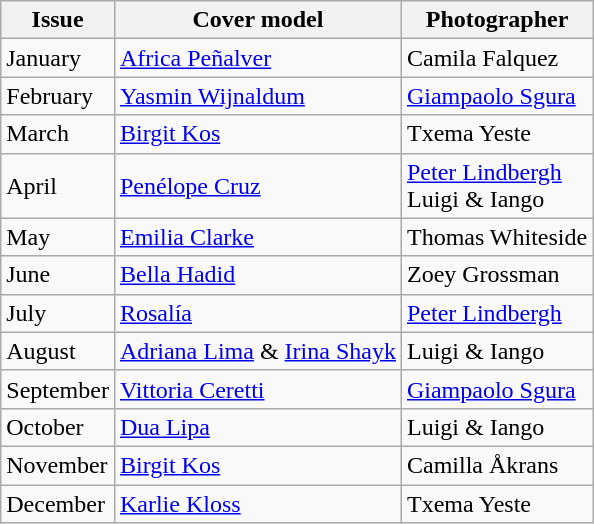<table class="wikitable">
<tr>
<th>Issue</th>
<th>Cover model</th>
<th>Photographer</th>
</tr>
<tr>
<td>January</td>
<td><a href='#'>Africa Peñalver</a></td>
<td>Camila Falquez</td>
</tr>
<tr>
<td>February</td>
<td><a href='#'>Yasmin Wijnaldum</a></td>
<td><a href='#'>Giampaolo Sgura</a></td>
</tr>
<tr>
<td>March</td>
<td><a href='#'>Birgit Kos</a></td>
<td>Txema Yeste</td>
</tr>
<tr>
<td>April</td>
<td><a href='#'>Penélope Cruz</a></td>
<td><a href='#'>Peter Lindbergh</a> <br> Luigi & Iango</td>
</tr>
<tr>
<td>May</td>
<td><a href='#'>Emilia Clarke</a></td>
<td>Thomas Whiteside</td>
</tr>
<tr>
<td>June</td>
<td><a href='#'>Bella Hadid</a></td>
<td>Zoey Grossman</td>
</tr>
<tr>
<td>July</td>
<td><a href='#'>Rosalía</a></td>
<td><a href='#'>Peter Lindbergh</a></td>
</tr>
<tr>
<td>August</td>
<td><a href='#'>Adriana Lima</a> & <a href='#'>Irina Shayk</a></td>
<td>Luigi & Iango</td>
</tr>
<tr>
<td>September</td>
<td><a href='#'>Vittoria Ceretti</a></td>
<td><a href='#'>Giampaolo Sgura</a></td>
</tr>
<tr>
<td>October</td>
<td><a href='#'>Dua Lipa</a></td>
<td>Luigi & Iango</td>
</tr>
<tr>
<td>November</td>
<td><a href='#'>Birgit Kos</a></td>
<td>Camilla Åkrans</td>
</tr>
<tr>
<td>December</td>
<td><a href='#'>Karlie Kloss</a></td>
<td>Txema Yeste</td>
</tr>
</table>
